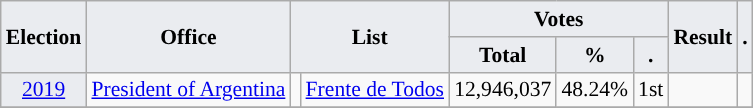<table class="wikitable" style="font-size:90%; text-align:center;">
<tr>
<th style="background-color:#EAECF0;" rowspan=2>Election</th>
<th style="background-color:#EAECF0;" rowspan=2>Office</th>
<th style="background-color:#EAECF0;" colspan=2 rowspan=2>List</th>
<th style="background-color:#EAECF0;" colspan=3>Votes</th>
<th style="background-color:#EAECF0;" rowspan=2>Result</th>
<th style="background-color:#EAECF0;" rowspan=2>.</th>
</tr>
<tr>
<th style="background-color:#EAECF0;">Total</th>
<th style="background-color:#EAECF0;">%</th>
<th style="background-color:#EAECF0;">.</th>
</tr>
<tr>
<td style="background-color:#EAECF0;"><a href='#'>2019</a></td>
<td><a href='#'>President of Argentina</a></td>
<td style="background-color:"></td>
<td><a href='#'>Frente de Todos</a></td>
<td>12,946,037</td>
<td>48.24%</td>
<td>1st</td>
<td></td>
<td></td>
</tr>
<tr>
</tr>
</table>
